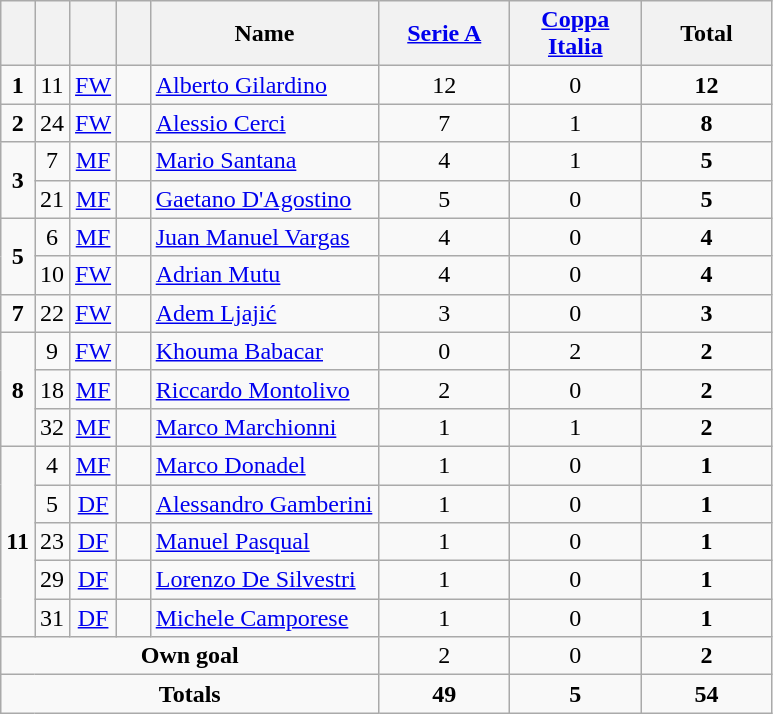<table class="wikitable" style="text-align:center">
<tr>
<th width=15></th>
<th width=15></th>
<th width=15></th>
<th width=15></th>
<th width=145>Name</th>
<th width=80><a href='#'>Serie A</a></th>
<th width=80><a href='#'>Coppa Italia</a></th>
<th width=80>Total</th>
</tr>
<tr>
<td><strong>1</strong></td>
<td>11</td>
<td><a href='#'>FW</a></td>
<td></td>
<td align=left><a href='#'>Alberto Gilardino</a></td>
<td>12</td>
<td>0</td>
<td><strong>12</strong></td>
</tr>
<tr>
<td><strong>2</strong></td>
<td>24</td>
<td><a href='#'>FW</a></td>
<td></td>
<td align=left><a href='#'>Alessio Cerci</a></td>
<td>7</td>
<td>1</td>
<td><strong>8</strong></td>
</tr>
<tr>
<td rowspan=2><strong>3</strong></td>
<td>7</td>
<td><a href='#'>MF</a></td>
<td></td>
<td align=left><a href='#'>Mario Santana</a></td>
<td>4</td>
<td>1</td>
<td><strong>5</strong></td>
</tr>
<tr>
<td>21</td>
<td><a href='#'>MF</a></td>
<td></td>
<td align=left><a href='#'>Gaetano D'Agostino</a></td>
<td>5</td>
<td>0</td>
<td><strong>5</strong></td>
</tr>
<tr>
<td rowspan=2><strong>5</strong></td>
<td>6</td>
<td><a href='#'>MF</a></td>
<td></td>
<td align=left><a href='#'>Juan Manuel Vargas</a></td>
<td>4</td>
<td>0</td>
<td><strong>4</strong></td>
</tr>
<tr>
<td>10</td>
<td><a href='#'>FW</a></td>
<td></td>
<td align=left><a href='#'>Adrian Mutu</a></td>
<td>4</td>
<td>0</td>
<td><strong>4</strong></td>
</tr>
<tr>
<td><strong>7</strong></td>
<td>22</td>
<td><a href='#'>FW</a></td>
<td></td>
<td align=left><a href='#'>Adem Ljajić</a></td>
<td>3</td>
<td>0</td>
<td><strong>3</strong></td>
</tr>
<tr>
<td rowspan=3><strong>8</strong></td>
<td>9</td>
<td><a href='#'>FW</a></td>
<td></td>
<td align=left><a href='#'>Khouma Babacar</a></td>
<td>0</td>
<td>2</td>
<td><strong>2</strong></td>
</tr>
<tr>
<td>18</td>
<td><a href='#'>MF</a></td>
<td></td>
<td align=left><a href='#'>Riccardo Montolivo</a></td>
<td>2</td>
<td>0</td>
<td><strong>2</strong></td>
</tr>
<tr>
<td>32</td>
<td><a href='#'>MF</a></td>
<td></td>
<td align=left><a href='#'>Marco Marchionni</a></td>
<td>1</td>
<td>1</td>
<td><strong>2</strong></td>
</tr>
<tr>
<td rowspan=5><strong>11</strong></td>
<td>4</td>
<td><a href='#'>MF</a></td>
<td></td>
<td align=left><a href='#'>Marco Donadel</a></td>
<td>1</td>
<td>0</td>
<td><strong>1</strong></td>
</tr>
<tr>
<td>5</td>
<td><a href='#'>DF</a></td>
<td></td>
<td align=left><a href='#'>Alessandro Gamberini</a></td>
<td>1</td>
<td>0</td>
<td><strong>1</strong></td>
</tr>
<tr>
<td>23</td>
<td><a href='#'>DF</a></td>
<td></td>
<td align=left><a href='#'>Manuel Pasqual</a></td>
<td>1</td>
<td>0</td>
<td><strong>1</strong></td>
</tr>
<tr>
<td>29</td>
<td><a href='#'>DF</a></td>
<td></td>
<td align=left><a href='#'>Lorenzo De Silvestri</a></td>
<td>1</td>
<td>0</td>
<td><strong>1</strong></td>
</tr>
<tr>
<td>31</td>
<td><a href='#'>DF</a></td>
<td></td>
<td align=left><a href='#'>Michele Camporese</a></td>
<td>1</td>
<td>0</td>
<td><strong>1</strong></td>
</tr>
<tr>
<td colspan=5><strong>Own goal</strong></td>
<td>2</td>
<td>0</td>
<td><strong>2</strong></td>
</tr>
<tr>
<td colspan=5><strong>Totals</strong></td>
<td><strong>49</strong></td>
<td><strong>5</strong></td>
<td><strong>54</strong></td>
</tr>
</table>
